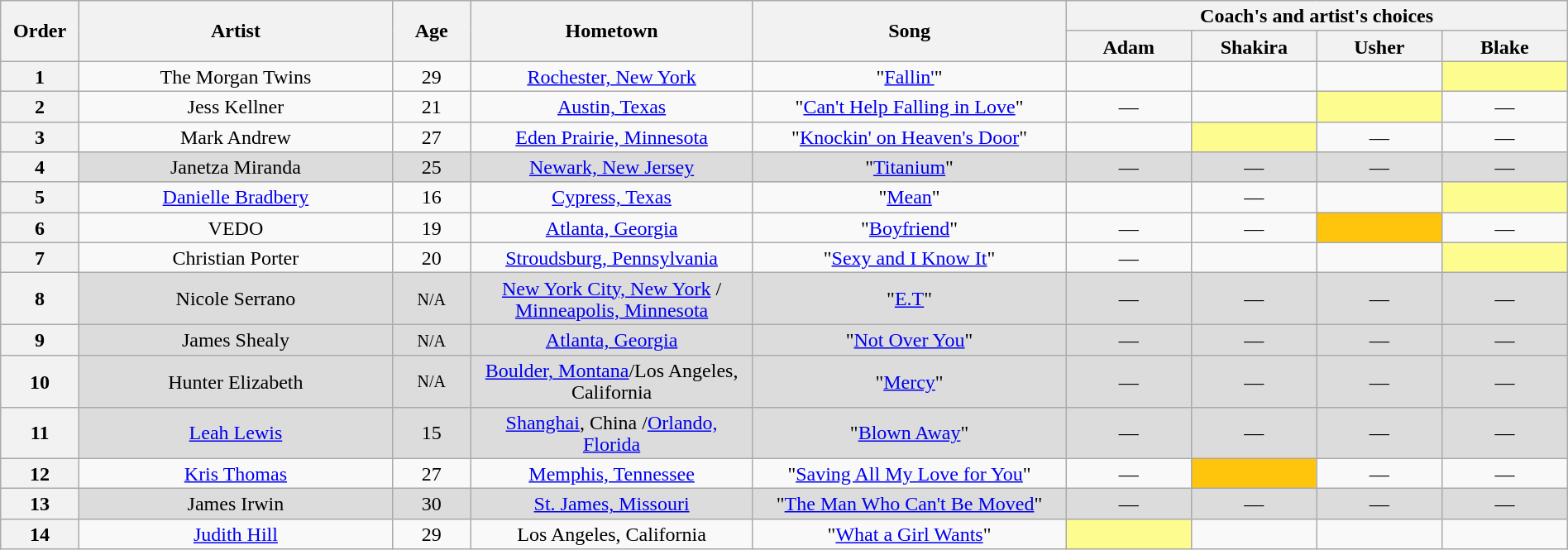<table class="wikitable" style="text-align:center; line-height:17px; width:100%;">
<tr>
<th scope="col" rowspan="2" style="width:05%;">Order</th>
<th scope="col" rowspan="2" style="width:20%;">Artist</th>
<th scope="col" rowspan="2" style="width:05%;">Age</th>
<th scope="col" rowspan="2" style="width:18%;">Hometown</th>
<th scope="col" rowspan="2" style="width:20%;">Song</th>
<th scope="col" colspan="4" style="width:32%;">Coach's and artist's choices</th>
</tr>
<tr>
<th style="width:08%;">Adam</th>
<th style="width:08%;">Shakira</th>
<th style="width:08%;">Usher</th>
<th style="width:08%;">Blake</th>
</tr>
<tr>
<th>1</th>
<td>The Morgan Twins</td>
<td>29</td>
<td><a href='#'>Rochester, New York</a></td>
<td>"<a href='#'>Fallin'</a>"</td>
<td><strong></strong></td>
<td><strong></strong></td>
<td><strong></strong></td>
<td style="background:#fdfc8f;"><strong></strong></td>
</tr>
<tr>
<th>2</th>
<td>Jess Kellner</td>
<td>21</td>
<td><a href='#'>Austin, Texas</a></td>
<td>"<a href='#'>Can't Help Falling in Love</a>"</td>
<td>—</td>
<td><strong></strong></td>
<td style="background:#fdfc8f;"><strong></strong></td>
<td>—</td>
</tr>
<tr>
<th>3</th>
<td>Mark Andrew</td>
<td>27</td>
<td><a href='#'>Eden Prairie, Minnesota</a></td>
<td>"<a href='#'>Knockin' on Heaven's Door</a>"</td>
<td><strong></strong></td>
<td style="background:#fdfc8f;"><strong></strong></td>
<td>—</td>
<td>—</td>
</tr>
<tr>
<th>4</th>
<td style="background:#DCDCDC;">Janetza Miranda</td>
<td style="background:#DCDCDC;">25</td>
<td style="background:#DCDCDC;"><a href='#'>Newark, New Jersey</a></td>
<td style="background:#DCDCDC;">"<a href='#'>Titanium</a>"</td>
<td style="background:#DCDCDC;">—</td>
<td style="background:#DCDCDC;">—</td>
<td style="background:#DCDCDC;">—</td>
<td style="background:#DCDCDC;">—</td>
</tr>
<tr>
<th>5</th>
<td><a href='#'>Danielle Bradbery</a></td>
<td>16</td>
<td><a href='#'>Cypress, Texas</a></td>
<td>"<a href='#'>Mean</a>"</td>
<td><strong></strong></td>
<td>—</td>
<td><strong></strong></td>
<td style="background:#fdfc8f;"><strong></strong></td>
</tr>
<tr>
<th>6</th>
<td>VEDO</td>
<td>19</td>
<td><a href='#'>Atlanta, Georgia</a></td>
<td>"<a href='#'>Boyfriend</a>"</td>
<td>—</td>
<td>—</td>
<td style="background:#FFC40C;"><strong></strong></td>
<td>—</td>
</tr>
<tr>
<th>7</th>
<td>Christian Porter</td>
<td>20</td>
<td><a href='#'>Stroudsburg, Pennsylvania</a></td>
<td>"<a href='#'>Sexy and I Know It</a>"</td>
<td>—</td>
<td><strong></strong></td>
<td><strong></strong></td>
<td style="background:#fdfc8f;"><strong></strong></td>
</tr>
<tr>
<th>8</th>
<td style="background:#DCDCDC;">Nicole Serrano</td>
<td style="background:#DCDCDC;"><small>N/A</small></td>
<td style="background:#DCDCDC;"><a href='#'>New York City, New York</a> / <a href='#'>Minneapolis, Minnesota</a></td>
<td style="background:#DCDCDC;">"<a href='#'>E.T</a>"</td>
<td style="background:#DCDCDC;">—</td>
<td style="background:#DCDCDC;">—</td>
<td style="background:#DCDCDC;">—</td>
<td style="background:#DCDCDC;">—</td>
</tr>
<tr>
<th>9</th>
<td style="background:#DCDCDC;">James Shealy</td>
<td style="background:#DCDCDC;"><small>N/A</small></td>
<td style="background:#DCDCDC;"><a href='#'>Atlanta, Georgia</a></td>
<td style="background:#DCDCDC;">"<a href='#'>Not Over You</a>"</td>
<td style="background:#DCDCDC;">—</td>
<td style="background:#DCDCDC;">—</td>
<td style="background:#DCDCDC;">—</td>
<td style="background:#DCDCDC;">—</td>
</tr>
<tr>
<th>10</th>
<td style="background:#DCDCDC;">Hunter Elizabeth</td>
<td style="background:#DCDCDC;"><small>N/A</small></td>
<td style="background:#DCDCDC;"><a href='#'>Boulder, Montana</a>/Los Angeles, California</td>
<td style="background:#DCDCDC;">"<a href='#'>Mercy</a>"</td>
<td style="background:#DCDCDC;">—</td>
<td style="background:#DCDCDC;">—</td>
<td style="background:#DCDCDC;">—</td>
<td style="background:#DCDCDC;">—</td>
</tr>
<tr>
<th>11</th>
<td style="background:#DCDCDC;"><a href='#'>Leah Lewis</a></td>
<td style="background:#DCDCDC;">15</td>
<td style="background:#DCDCDC;"><a href='#'>Shanghai</a>, China /<a href='#'>Orlando, Florida</a></td>
<td style="background:#DCDCDC;">"<a href='#'>Blown Away</a>"</td>
<td style="background:#DCDCDC;">—</td>
<td style="background:#DCDCDC;">—</td>
<td style="background:#DCDCDC;">—</td>
<td style="background:#DCDCDC;">—</td>
</tr>
<tr>
<th>12</th>
<td><a href='#'>Kris Thomas</a></td>
<td>27</td>
<td><a href='#'>Memphis, Tennessee</a></td>
<td>"<a href='#'>Saving All My Love for You</a>"</td>
<td>—</td>
<td style="background:#FFC40C;"><strong></strong></td>
<td>—</td>
<td>—</td>
</tr>
<tr>
<th>13</th>
<td style="background:#DCDCDC;">James Irwin</td>
<td style="background:#DCDCDC;">30</td>
<td style="background:#DCDCDC;"><a href='#'>St. James, Missouri</a></td>
<td style="background:#DCDCDC;">"<a href='#'>The Man Who Can't Be Moved</a>"</td>
<td style="background:#DCDCDC;">—</td>
<td style="background:#DCDCDC;">—</td>
<td style="background:#DCDCDC;">—</td>
<td style="background:#DCDCDC;">—</td>
</tr>
<tr>
<th>14</th>
<td><a href='#'>Judith Hill</a></td>
<td>29</td>
<td>Los Angeles, California</td>
<td>"<a href='#'>What a Girl Wants</a>"</td>
<td style="background:#fdfc8f;"><strong></strong></td>
<td><strong></strong></td>
<td><strong></strong></td>
<td><strong></strong></td>
</tr>
</table>
